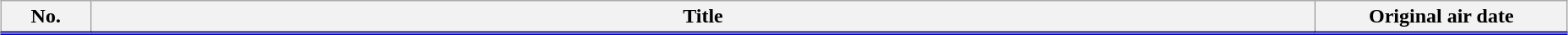<table class="wikitable" style="width:98%; margin:auto; background:#FFFFFF;">
<tr style="border-bottom: 3px solid #0000CD;">
<th style="width:4em;">No.</th>
<th>Title</th>
<th style="width:12em;">Original air date</th>
</tr>
<tr>
</tr>
</table>
